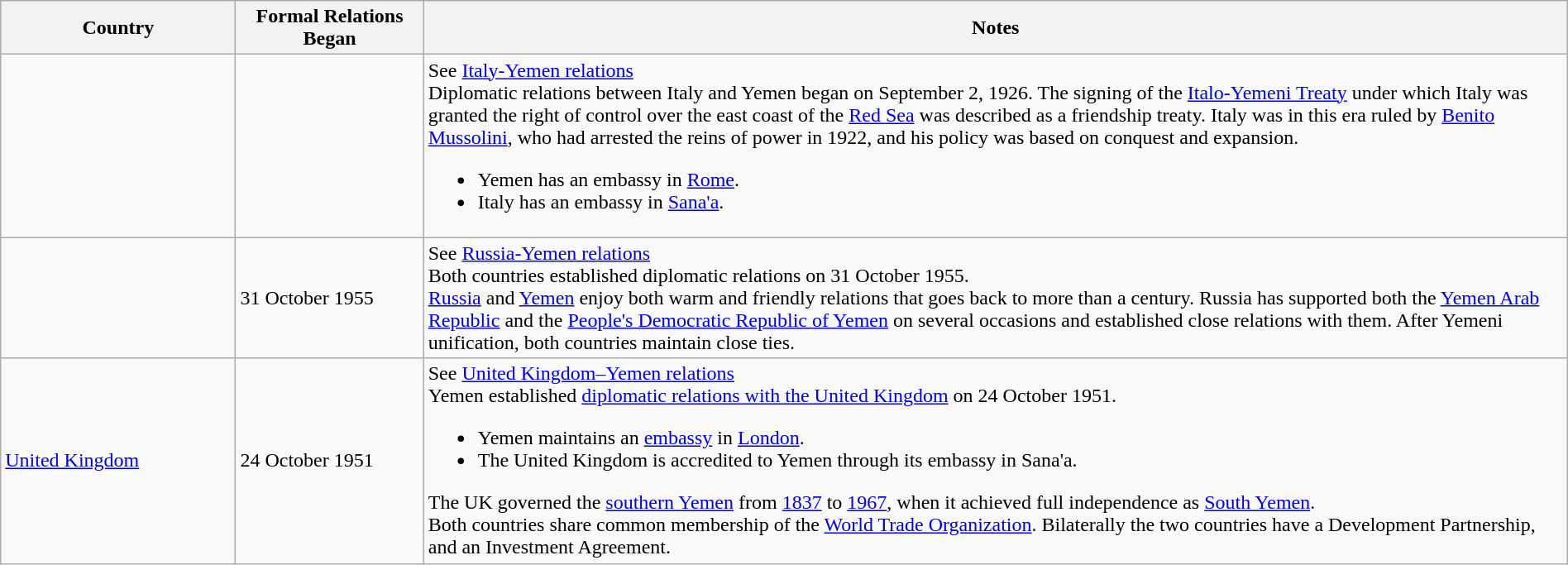<table class="wikitable sortable" style="width:100%; margin:auto;">
<tr>
<th style="width:15%;">Country</th>
<th style="width:12%;">Formal Relations Began</th>
<th>Notes</th>
</tr>
<tr valign="top">
<td></td>
<td></td>
<td>See <a href='#'>Italy-Yemen relations</a><br>Diplomatic relations between Italy and Yemen began on September 2, 1926. The signing of the <a href='#'>Italo-Yemeni Treaty</a> under which Italy was granted the right of control over the east coast of the <a href='#'>Red Sea</a> was described as a friendship treaty. Italy was in this era ruled by <a href='#'>Benito Mussolini</a>, who had arrested the reins of power in 1922, and his policy was based on conquest and expansion.<ul><li>Yemen has an embassy in <a href='#'>Rome</a>.</li><li>Italy has an embassy in <a href='#'>Sana'a</a>.</li></ul></td>
</tr>
<tr>
<td></td>
<td>31 October 1955</td>
<td>See <a href='#'>Russia-Yemen relations</a><br>Both countries established diplomatic relations on 31 October 1955.<br><a href='#'>Russia</a> and <a href='#'>Yemen</a> enjoy both warm and friendly relations that goes back to more than a century. Russia has supported both the <a href='#'>Yemen Arab Republic</a> and the <a href='#'>People's Democratic Republic of Yemen</a> on several occasions and established close relations with them. After Yemeni unification, both countries maintain close ties.</td>
</tr>
<tr>
<td> <a href='#'>United Kingdom</a></td>
<td>24 October 1951</td>
<td>See <a href='#'>United Kingdom–Yemen relations</a><br>Yemen established <a href='#'>diplomatic relations with the United Kingdom</a> on 24 October 1951.<ul><li>Yemen maintains an <a href='#'>embassy</a> in <a href='#'>London</a>.</li><li>The United Kingdom is accredited to Yemen through its embassy in Sana'a.</li></ul>The UK governed the <a href='#'>southern Yemen</a> from <a href='#'>1837</a> to <a href='#'>1967</a>, when it achieved full independence as <a href='#'>South Yemen</a>.<br>Both countries share common membership of the <a href='#'>World Trade Organization</a>. Bilaterally the two countries have a Development Partnership, and an Investment Agreement.</td>
</tr>
</table>
